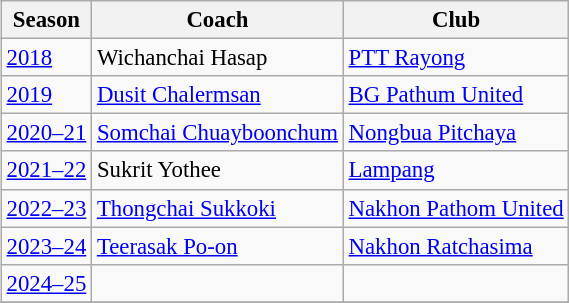<table>
<tr>
<td valign="top"><br><table class="wikitable alternate" style="font-size: 95%">
<tr>
<th>Season</th>
<th>Coach</th>
<th>Club</th>
</tr>
<tr>
<td><a href='#'>2018</a></td>
<td> Wichanchai Hasap</td>
<td><a href='#'>PTT Rayong</a></td>
</tr>
<tr>
<td><a href='#'>2019</a></td>
<td> <a href='#'>Dusit Chalermsan</a></td>
<td><a href='#'>BG Pathum United</a></td>
</tr>
<tr>
<td><a href='#'>2020–21</a></td>
<td> <a href='#'>Somchai Chuayboonchum</a></td>
<td><a href='#'>Nongbua Pitchaya</a></td>
</tr>
<tr>
<td><a href='#'>2021–22</a></td>
<td> Sukrit Yothee</td>
<td><a href='#'>Lampang</a></td>
</tr>
<tr>
<td><a href='#'>2022–23</a></td>
<td> <a href='#'>Thongchai Sukkoki</a></td>
<td><a href='#'>Nakhon Pathom United</a></td>
</tr>
<tr>
<td><a href='#'>2023–24</a></td>
<td> <a href='#'>Teerasak Po-on</a></td>
<td><a href='#'>Nakhon Ratchasima</a></td>
</tr>
<tr>
<td><a href='#'>2024–25</a></td>
<td></td>
<td></td>
</tr>
<tr>
</tr>
</table>
</td>
</tr>
</table>
